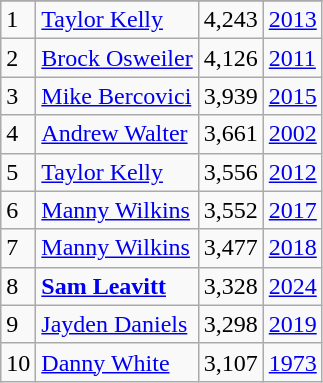<table class="wikitable">
<tr>
</tr>
<tr>
<td>1</td>
<td><a href='#'>Taylor Kelly</a></td>
<td><abbr>4,243</abbr></td>
<td><a href='#'>2013</a></td>
</tr>
<tr>
<td>2</td>
<td><a href='#'>Brock Osweiler</a></td>
<td><abbr>4,126</abbr></td>
<td><a href='#'>2011</a></td>
</tr>
<tr>
<td>3</td>
<td><a href='#'>Mike Bercovici</a></td>
<td><abbr>3,939</abbr></td>
<td><a href='#'>2015</a></td>
</tr>
<tr>
<td>4</td>
<td><a href='#'>Andrew Walter</a></td>
<td><abbr>3,661</abbr></td>
<td><a href='#'>2002</a></td>
</tr>
<tr>
<td>5</td>
<td><a href='#'>Taylor Kelly</a></td>
<td><abbr>3,556</abbr></td>
<td><a href='#'>2012</a></td>
</tr>
<tr>
<td>6</td>
<td><a href='#'>Manny Wilkins</a></td>
<td><abbr>3,552</abbr></td>
<td><a href='#'>2017</a></td>
</tr>
<tr>
<td>7</td>
<td><a href='#'>Manny Wilkins</a></td>
<td><abbr>3,477</abbr></td>
<td><a href='#'>2018</a></td>
</tr>
<tr>
<td>8</td>
<td><strong><a href='#'>Sam Leavitt</a></strong></td>
<td><abbr>3,328</abbr> </td>
<td><a href='#'>2024</a></td>
</tr>
<tr>
<td>9</td>
<td><a href='#'>Jayden Daniels</a></td>
<td><abbr>3,298</abbr></td>
<td><a href='#'>2019</a></td>
</tr>
<tr>
<td>10</td>
<td><a href='#'>Danny White</a></td>
<td><abbr>3,107</abbr></td>
<td><a href='#'>1973</a></td>
</tr>
</table>
